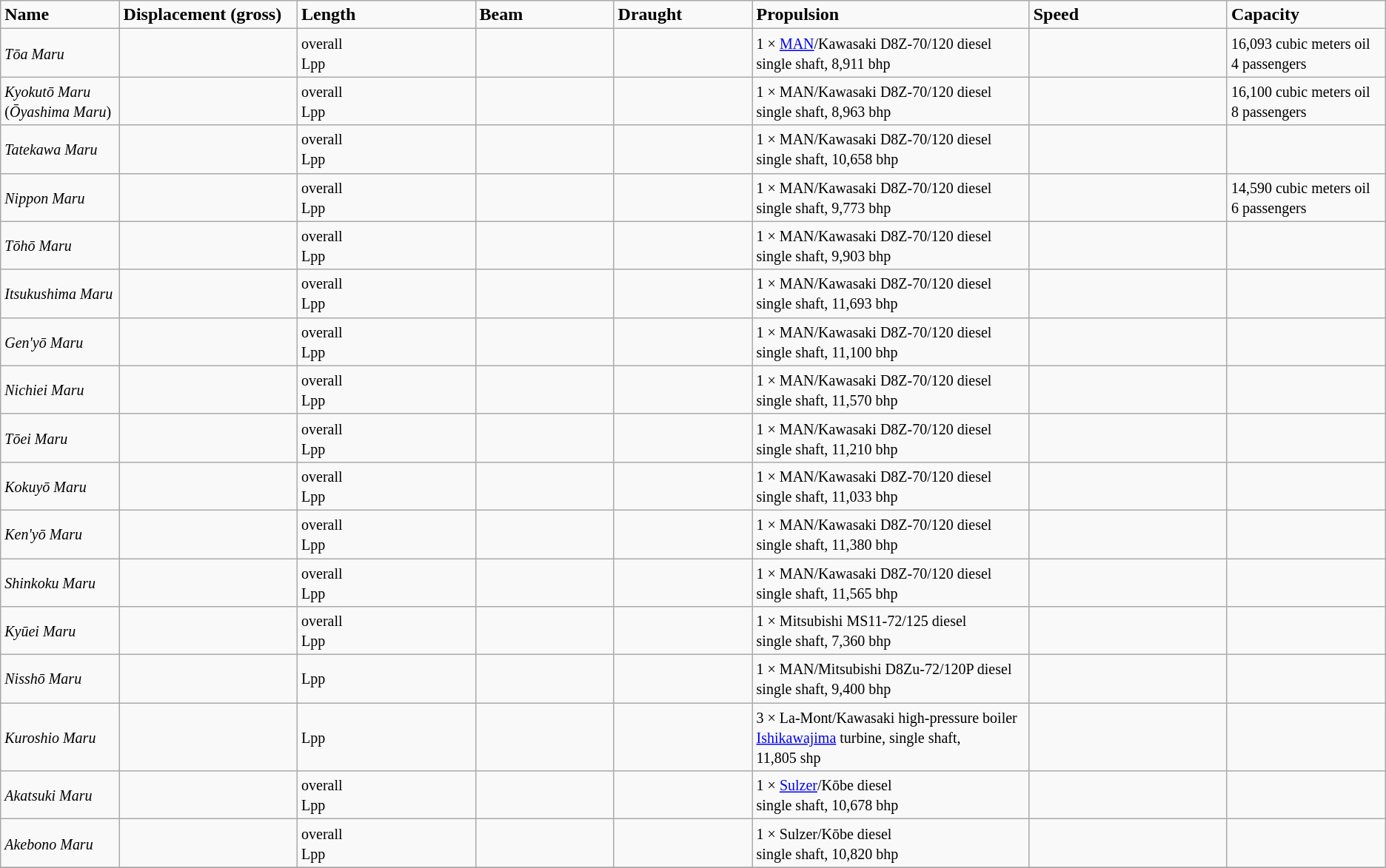<table class="wikitable">
<tr>
<td width="6%"><strong>Name</strong></td>
<td width="9%"><strong>Displacement (gross)</strong></td>
<td width="9%"><strong>Length</strong></td>
<td width="7%"><strong>Beam</strong></td>
<td width="7%"><strong>Draught</strong></td>
<td width="14%"><strong>Propulsion</strong></td>
<td width="10%"><strong>Speed</strong></td>
<td width="8%"><strong>Capacity</strong></td>
</tr>
<tr>
<td><small><em>Tōa Maru</em></small></td>
<td><small></small></td>
<td><small> overall<br> Lpp</small></td>
<td><small></small></td>
<td><small></small></td>
<td><small>1 × <a href='#'>MAN</a>/Kawasaki D8Z-70/120 diesel<br>single shaft, 8,911 bhp</small></td>
<td><small></small></td>
<td><small>16,093 cubic meters oil<br>4 passengers</small></td>
</tr>
<tr>
<td><small><em>Kyokutō Maru</em><br>(<em>Ōyashima Maru</em>)</small></td>
<td><small></small></td>
<td><small> overall<br> Lpp</small></td>
<td><small></small></td>
<td><small></small></td>
<td><small>1 × MAN/Kawasaki D8Z-70/120 diesel<br>single shaft, 8,963 bhp</small></td>
<td><small></small></td>
<td><small>16,100 cubic meters oil<br>8 passengers</small></td>
</tr>
<tr>
<td><small><em>Tatekawa Maru</em></small></td>
<td><small></small></td>
<td><small> overall<br> Lpp</small></td>
<td><small></small></td>
<td><small></small></td>
<td><small>1 × MAN/Kawasaki D8Z-70/120 diesel<br>single shaft, 10,658 bhp</small></td>
<td><small></small></td>
<td></td>
</tr>
<tr>
<td><small><em>Nippon Maru</em></small></td>
<td><small></small></td>
<td><small> overall<br> Lpp</small></td>
<td><small></small></td>
<td><small></small></td>
<td><small>1 × MAN/Kawasaki D8Z-70/120 diesel<br>single shaft, 9,773 bhp</small></td>
<td><small></small></td>
<td><small>14,590 cubic meters oil<br>6 passengers</small></td>
</tr>
<tr>
<td><small><em>Tōhō Maru</em></small></td>
<td><small></small></td>
<td><small> overall<br> Lpp</small></td>
<td><small></small></td>
<td><small></small></td>
<td><small>1 × MAN/Kawasaki D8Z-70/120 diesel<br>single shaft, 9,903 bhp</small></td>
<td><small></small></td>
<td></td>
</tr>
<tr>
<td><small><em>Itsukushima Maru</em></small></td>
<td><small></small></td>
<td><small> overall<br> Lpp</small></td>
<td><small></small></td>
<td><small></small></td>
<td><small>1 × MAN/Kawasaki D8Z-70/120 diesel<br>single shaft, 11,693 bhp</small></td>
<td><small></small></td>
<td></td>
</tr>
<tr>
<td><small><em>Gen'yō Maru</em></small></td>
<td><small></small></td>
<td><small> overall<br> Lpp</small></td>
<td><small></small></td>
<td><small></small></td>
<td><small>1 × MAN/Kawasaki D8Z-70/120 diesel<br>single shaft, 11,100 bhp</small></td>
<td><small></small></td>
<td></td>
</tr>
<tr>
<td><small><em>Nichiei Maru</em></small></td>
<td><small></small></td>
<td><small> overall<br> Lpp</small></td>
<td><small></small></td>
<td><small></small></td>
<td><small>1 × MAN/Kawasaki D8Z-70/120 diesel<br>single shaft, 11,570 bhp</small></td>
<td><small></small></td>
<td></td>
</tr>
<tr>
<td><small><em>Tōei Maru</em></small></td>
<td><small></small></td>
<td><small> overall<br> Lpp</small></td>
<td><small></small></td>
<td><small></small></td>
<td><small>1 × MAN/Kawasaki D8Z-70/120 diesel<br>single shaft, 11,210 bhp</small></td>
<td><small></small></td>
<td></td>
</tr>
<tr>
<td><small><em>Kokuyō Maru</em></small></td>
<td><small></small></td>
<td><small> overall<br> Lpp</small></td>
<td><small></small></td>
<td><small></small></td>
<td><small>1 × MAN/Kawasaki D8Z-70/120 diesel<br>single shaft, 11,033 bhp</small></td>
<td><small></small></td>
<td></td>
</tr>
<tr>
<td><small><em>Ken'yō Maru</em></small></td>
<td><small></small></td>
<td><small> overall<br> Lpp</small></td>
<td><small></small></td>
<td><small></small></td>
<td><small>1 × MAN/Kawasaki D8Z-70/120 diesel<br>single shaft, 11,380 bhp</small></td>
<td><small></small></td>
<td></td>
</tr>
<tr>
<td><small><em>Shinkoku Maru</em></small></td>
<td><small></small></td>
<td><small> overall<br> Lpp</small></td>
<td><small></small></td>
<td><small></small></td>
<td><small>1 × MAN/Kawasaki D8Z-70/120 diesel<br>single shaft, 11,565 bhp</small></td>
<td><small></small></td>
<td></td>
</tr>
<tr>
<td><small><em>Kyūei Maru</em></small></td>
<td><small></small></td>
<td><small> overall<br> Lpp</small></td>
<td><small></small></td>
<td><small></small></td>
<td><small>1 × Mitsubishi MS11-72/125 diesel<br>single shaft, 7,360 bhp</small></td>
<td></td>
<td></td>
</tr>
<tr>
<td><small><em>Nisshō Maru</em></small></td>
<td><small></small></td>
<td><small> Lpp</small></td>
<td><small></small></td>
<td><small></small></td>
<td><small>1 × MAN/Mitsubishi D8Zu-72/120P diesel<br>single shaft, 9,400 bhp</small></td>
<td><small></small></td>
<td></td>
</tr>
<tr>
<td><small><em>Kuroshio Maru</em></small></td>
<td><small></small></td>
<td><small> Lpp</small></td>
<td><small></small></td>
<td><small></small></td>
<td><small>3 × La-Mont/Kawasaki high-pressure boiler<br><a href='#'>Ishikawajima</a> turbine, single shaft, 11,805 shp</small></td>
<td><small></small></td>
<td></td>
</tr>
<tr>
<td><small><em>Akatsuki Maru</em></small></td>
<td><small></small></td>
<td><small> overall<br> Lpp</small></td>
<td><small></small></td>
<td><small></small></td>
<td><small>1 × <a href='#'>Sulzer</a>/Kōbe diesel<br>single shaft, 10,678 bhp</small></td>
<td><small></small></td>
<td></td>
</tr>
<tr>
<td><small><em>Akebono Maru</em></small></td>
<td><small></small></td>
<td><small> overall<br> Lpp</small></td>
<td><small></small></td>
<td><small></small></td>
<td><small>1 × Sulzer/Kōbe diesel<br>single shaft, 10,820 bhp</small></td>
<td><small></small></td>
<td></td>
</tr>
<tr>
</tr>
</table>
